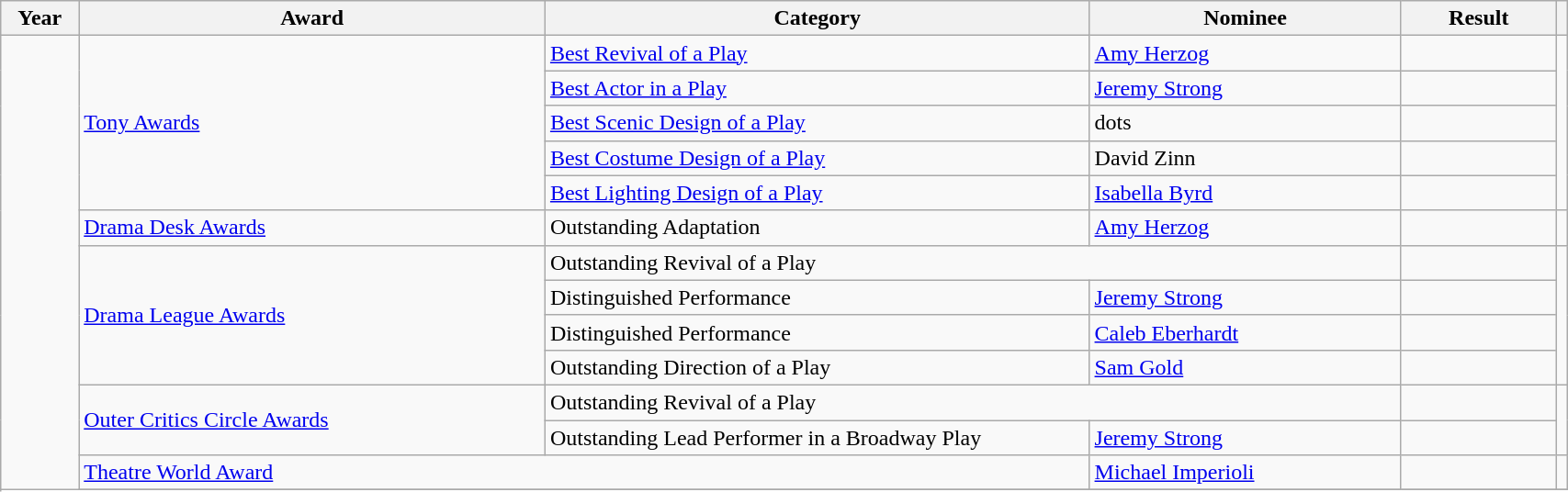<table class="wikitable" width="90%">
<tr>
<th width="5%">Year</th>
<th width="30%">Award</th>
<th width="35%">Category</th>
<th width="20%">Nominee</th>
<th width="10%">Result</th>
<th class=unsortable></th>
</tr>
<tr>
<td rowspan=15></td>
<td rowspan=5><a href='#'>Tony Awards</a></td>
<td><a href='#'>Best Revival of a Play</a></td>
<td><a href='#'>Amy Herzog</a></td>
<td></td>
<td rowspan=5></td>
</tr>
<tr>
<td><a href='#'>Best Actor in a Play</a></td>
<td><a href='#'>Jeremy Strong</a></td>
<td></td>
</tr>
<tr>
<td><a href='#'>Best Scenic Design of a Play</a></td>
<td>dots</td>
<td></td>
</tr>
<tr>
<td><a href='#'>Best Costume Design of a Play</a></td>
<td>David Zinn</td>
<td></td>
</tr>
<tr>
<td><a href='#'>Best Lighting Design of a Play</a></td>
<td><a href='#'>Isabella Byrd</a></td>
<td></td>
</tr>
<tr>
<td><a href='#'>Drama Desk Awards</a></td>
<td>Outstanding Adaptation</td>
<td><a href='#'>Amy Herzog</a></td>
<td></td>
<td></td>
</tr>
<tr>
<td rowspan=4><a href='#'>Drama League Awards</a></td>
<td colspan=2>Outstanding Revival of a Play</td>
<td></td>
<td rowspan=4></td>
</tr>
<tr>
<td>Distinguished Performance</td>
<td><a href='#'>Jeremy Strong</a></td>
<td></td>
</tr>
<tr>
<td>Distinguished Performance</td>
<td><a href='#'>Caleb Eberhardt</a></td>
<td></td>
</tr>
<tr>
<td>Outstanding Direction of a Play</td>
<td><a href='#'>Sam Gold</a></td>
<td></td>
</tr>
<tr>
<td rowspan=2><a href='#'>Outer Critics Circle Awards</a></td>
<td colspan=2>Outstanding Revival of a Play</td>
<td></td>
<td rowspan=2></td>
</tr>
<tr>
<td>Outstanding Lead Performer in a Broadway Play</td>
<td><a href='#'>Jeremy Strong</a></td>
<td></td>
</tr>
<tr>
<td colspan="2"><a href='#'>Theatre World Award</a></td>
<td><a href='#'>Michael Imperioli</a></td>
<td></td>
<td></td>
</tr>
<tr>
</tr>
</table>
